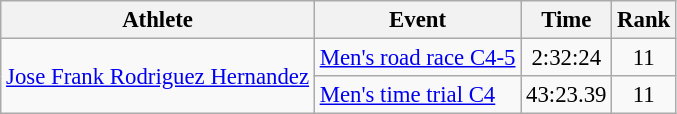<table class=wikitable style=font-size:95%;text-align:center>
<tr>
<th>Athlete</th>
<th>Event</th>
<th>Time</th>
<th>Rank</th>
</tr>
<tr align=center>
<td align=left rowspan=2><a href='#'>Jose Frank Rodriguez Hernandez</a></td>
<td align=left><a href='#'>Men's road race C4-5</a></td>
<td>2:32:24</td>
<td>11</td>
</tr>
<tr align=center>
<td align=left><a href='#'>Men's time trial C4</a></td>
<td>43:23.39</td>
<td>11</td>
</tr>
</table>
